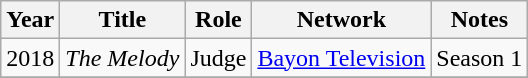<table class="wikitable sortable">
<tr>
<th>Year</th>
<th>Title</th>
<th>Role</th>
<th>Network</th>
<th class="unsortable">Notes</th>
</tr>
<tr>
<td>2018</td>
<td><em>The Melody</em></td>
<td>Judge</td>
<td><a href='#'>Bayon Television</a></td>
<td>Season 1</td>
</tr>
<tr>
</tr>
</table>
